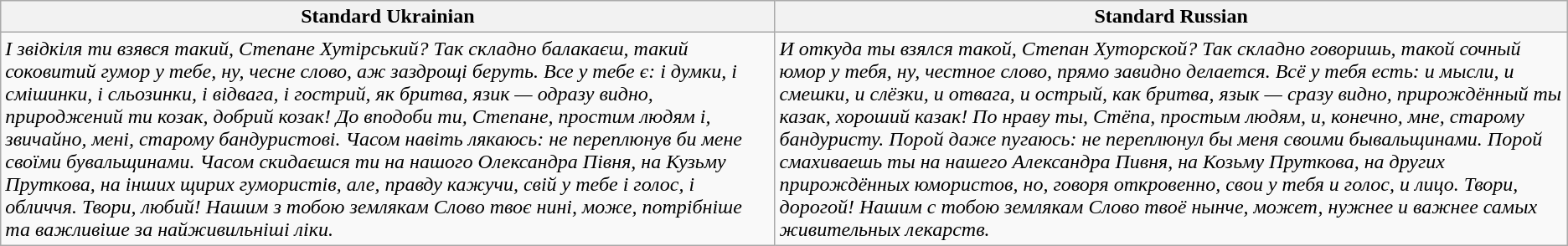<table class="wikitable">
<tr>
<th>Standard Ukrainian</th>
<th>Standard Russian</th>
</tr>
<tr>
<td><em>І звідкіля ти взявся такий, Степане Хутірський? Так складно балакаєш, такий соковитий гумор у тебе, ну, чесне слово, аж заздрощі беруть. Все у тебе є: і думки, і смішинки, і сльозинки, і відвага, і гострий, як бритва, язик — одразу видно, природжений ти козак, добрий козак! До вподоби ти, Степане, простим людям і, звичайно, мені, старому бандуристові. Часом навіть лякаюсь: не переплюнув би мене своїми бувальщинами. Часом скидаєшся ти на нашого Олександра Півня, на Кузьму Пруткова, на інших щирих гумористів, але, правду кажучи, свій у тебе і голос, і обличчя. Твори, любий! Нашим з тобою землякам Слово твоє нині, може, потрібніше та важливіше за найживильніші ліки.</em></td>
<td><em>И откуда ты взялся такой, Степан Хуторской? Так складно говоришь, такой сочный юмор у тебя, ну, честное слово, прямо завидно делается. Всё у тебя есть: и мысли, и смешки, и слёзки, и отвага, и острый, как бритва, язык — сразу видно, прирождённый ты казак, хороший казак! По нраву ты, Стёпа, простым людям, и, конечно, мне, старому бандуристу. Порой даже пугаюсь: не переплюнул бы меня своими бывальщинами. Порой смахиваешь ты на нашего Александра Пивня, на Козьму Пруткова, на других прирождённых юмористов, но, говоря откровенно, свои у тебя и голос, и лицо. Твори, дорогой! Нашим с тобою землякам Слово твоё нынче, может, нужнее и важнее самых живительных лекарств.</em></td>
</tr>
</table>
